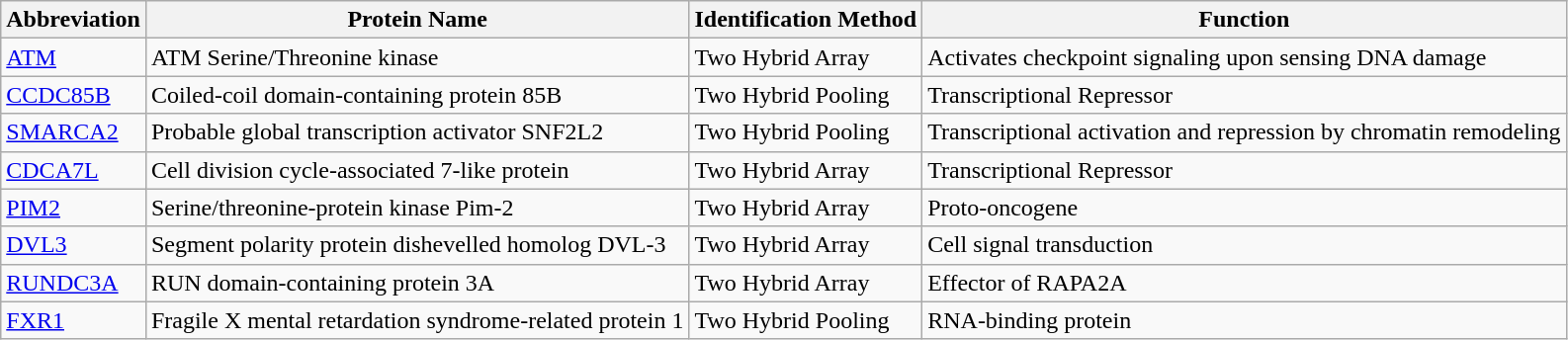<table class="wikitable">
<tr>
<th>Abbreviation</th>
<th>Protein Name</th>
<th>Identification Method</th>
<th>Function</th>
</tr>
<tr>
<td><a href='#'>ATM</a></td>
<td>ATM Serine/Threonine kinase</td>
<td>Two Hybrid Array</td>
<td>Activates checkpoint signaling upon sensing DNA damage</td>
</tr>
<tr>
<td><a href='#'>CCDC85B</a></td>
<td>Coiled-coil domain-containing protein 85B</td>
<td>Two Hybrid Pooling</td>
<td>Transcriptional Repressor</td>
</tr>
<tr>
<td><a href='#'>SMARCA2</a></td>
<td>Probable global transcription activator SNF2L2</td>
<td>Two Hybrid Pooling</td>
<td>Transcriptional activation and repression by chromatin remodeling</td>
</tr>
<tr>
<td><a href='#'>CDCA7L</a></td>
<td>Cell division cycle-associated 7-like protein</td>
<td>Two Hybrid Array</td>
<td>Transcriptional Repressor</td>
</tr>
<tr>
<td><a href='#'>PIM2</a></td>
<td>Serine/threonine-protein kinase Pim-2</td>
<td>Two Hybrid Array</td>
<td>Proto-oncogene</td>
</tr>
<tr>
<td><a href='#'>DVL3</a></td>
<td>Segment polarity protein dishevelled homolog DVL-3</td>
<td>Two Hybrid Array</td>
<td>Cell signal transduction</td>
</tr>
<tr>
<td><a href='#'>RUNDC3A</a></td>
<td>RUN domain-containing protein 3A</td>
<td>Two Hybrid Array</td>
<td>Effector of RAPA2A</td>
</tr>
<tr>
<td><a href='#'>FXR1</a></td>
<td>Fragile X mental retardation syndrome-related protein 1</td>
<td>Two Hybrid Pooling</td>
<td>RNA-binding protein</td>
</tr>
</table>
